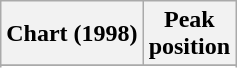<table class="wikitable sortable">
<tr>
<th align="left">Chart (1998)</th>
<th align="center">Peak<br>position</th>
</tr>
<tr>
</tr>
<tr>
</tr>
<tr>
</tr>
</table>
